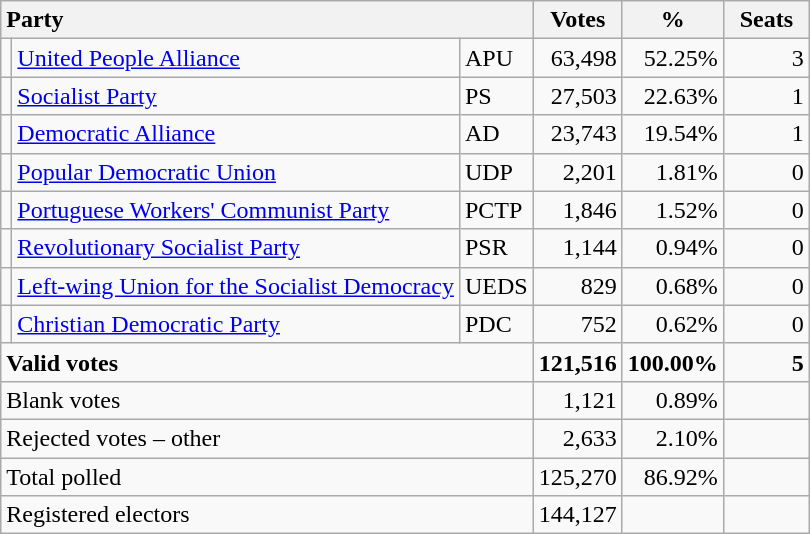<table class="wikitable" border="1" style="text-align:right;">
<tr>
<th style="text-align:left;" colspan=3>Party</th>
<th align=center width="50">Votes</th>
<th align=center width="50">%</th>
<th align=center width="50">Seats</th>
</tr>
<tr>
<td></td>
<td align=left><a href='#'>United People Alliance</a></td>
<td align=left>APU</td>
<td>63,498</td>
<td>52.25%</td>
<td>3</td>
</tr>
<tr>
<td></td>
<td align=left><a href='#'>Socialist Party</a></td>
<td align=left>PS</td>
<td>27,503</td>
<td>22.63%</td>
<td>1</td>
</tr>
<tr>
<td></td>
<td align=left><a href='#'>Democratic Alliance</a></td>
<td align=left>AD</td>
<td>23,743</td>
<td>19.54%</td>
<td>1</td>
</tr>
<tr>
<td></td>
<td align=left><a href='#'>Popular Democratic Union</a></td>
<td align=left>UDP</td>
<td>2,201</td>
<td>1.81%</td>
<td>0</td>
</tr>
<tr>
<td></td>
<td align=left><a href='#'>Portuguese Workers' Communist Party</a></td>
<td align=left>PCTP</td>
<td>1,846</td>
<td>1.52%</td>
<td>0</td>
</tr>
<tr>
<td></td>
<td align=left><a href='#'>Revolutionary Socialist Party</a></td>
<td align=left>PSR</td>
<td>1,144</td>
<td>0.94%</td>
<td>0</td>
</tr>
<tr>
<td></td>
<td align=left><a href='#'>Left-wing Union for the Socialist Democracy</a></td>
<td align=left>UEDS</td>
<td>829</td>
<td>0.68%</td>
<td>0</td>
</tr>
<tr>
<td></td>
<td align=left style="white-space: nowrap;"><a href='#'>Christian Democratic Party</a></td>
<td align=left>PDC</td>
<td>752</td>
<td>0.62%</td>
<td>0</td>
</tr>
<tr style="font-weight:bold">
<td align=left colspan=3>Valid votes</td>
<td>121,516</td>
<td>100.00%</td>
<td>5</td>
</tr>
<tr>
<td align=left colspan=3>Blank votes</td>
<td>1,121</td>
<td>0.89%</td>
<td></td>
</tr>
<tr>
<td align=left colspan=3>Rejected votes – other</td>
<td>2,633</td>
<td>2.10%</td>
<td></td>
</tr>
<tr>
<td align=left colspan=3>Total polled</td>
<td>125,270</td>
<td>86.92%</td>
<td></td>
</tr>
<tr>
<td align=left colspan=3>Registered electors</td>
<td>144,127</td>
<td></td>
<td></td>
</tr>
</table>
